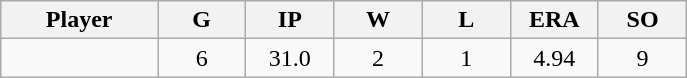<table class="wikitable sortable">
<tr>
<th bgcolor="#DDDDFF" width="16%">Player</th>
<th bgcolor="#DDDDFF" width="9%">G</th>
<th bgcolor="#DDDDFF" width="9%">IP</th>
<th bgcolor="#DDDDFF" width="9%">W</th>
<th bgcolor="#DDDDFF" width="9%">L</th>
<th bgcolor="#DDDDFF" width="9%">ERA</th>
<th bgcolor="#DDDDFF" width="9%">SO</th>
</tr>
<tr align="center">
<td></td>
<td>6</td>
<td>31.0</td>
<td>2</td>
<td>1</td>
<td>4.94</td>
<td>9</td>
</tr>
</table>
